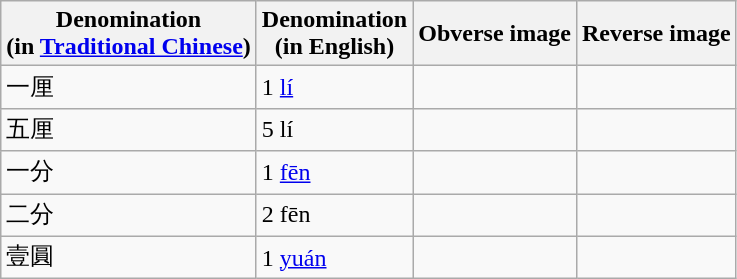<table class="wikitable">
<tr>
<th>Denomination<br>(in <a href='#'>Traditional Chinese</a>)</th>
<th>Denomination<br>(in English)</th>
<th>Obverse image</th>
<th>Reverse image</th>
</tr>
<tr>
<td>一厘</td>
<td>1 <a href='#'>lí</a></td>
<td></td>
<td></td>
</tr>
<tr>
<td>五厘</td>
<td>5 lí</td>
<td></td>
<td></td>
</tr>
<tr>
<td>一分</td>
<td>1 <a href='#'>fēn</a></td>
<td></td>
<td></td>
</tr>
<tr>
<td>二分</td>
<td>2 fēn</td>
<td></td>
<td></td>
</tr>
<tr>
<td>壹圓</td>
<td>1 <a href='#'>yuán</a></td>
<td></td>
<td></td>
</tr>
</table>
